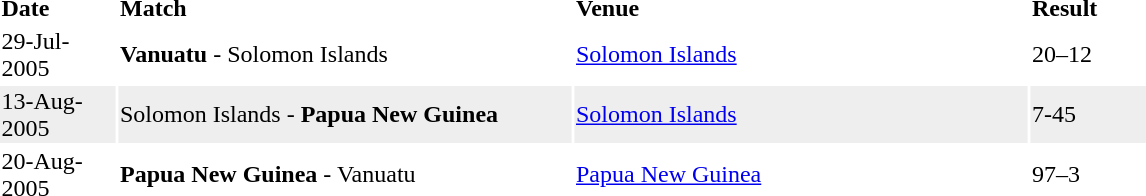<table>
<tr ---->
<td width="75"><strong>Date</strong></td>
<td width="300"><strong>Match</strong></td>
<td width="300"><strong>Venue</strong></td>
<td width="75"><strong>Result</strong></td>
</tr>
<tr ---->
<td>29-Jul-2005</td>
<td><strong>Vanuatu</strong> - Solomon Islands</td>
<td><a href='#'>Solomon Islands</a></td>
<td>20–12</td>
</tr>
<tr ---- bgcolor="#eeeeee">
<td>13-Aug-2005</td>
<td>Solomon Islands - <strong>Papua New Guinea</strong></td>
<td><a href='#'>Solomon Islands</a></td>
<td>7-45</td>
</tr>
<tr ---->
<td>20-Aug-2005</td>
<td><strong>Papua New Guinea</strong> - Vanuatu</td>
<td><a href='#'>Papua New Guinea</a></td>
<td>97–3</td>
</tr>
</table>
